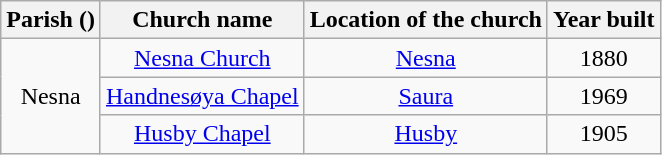<table class="wikitable" style="text-align:center">
<tr>
<th>Parish ()</th>
<th>Church name</th>
<th>Location of the church</th>
<th>Year built</th>
</tr>
<tr>
<td rowspan="3">Nesna</td>
<td><a href='#'>Nesna Church</a></td>
<td><a href='#'>Nesna</a></td>
<td>1880</td>
</tr>
<tr>
<td><a href='#'>Handnesøya Chapel</a></td>
<td><a href='#'>Saura</a></td>
<td>1969</td>
</tr>
<tr>
<td><a href='#'>Husby Chapel</a></td>
<td><a href='#'>Husby</a></td>
<td>1905</td>
</tr>
</table>
